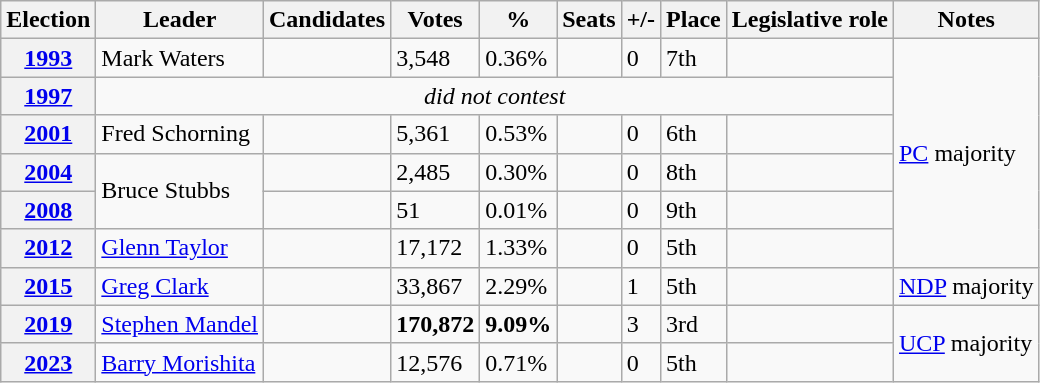<table class="wikitable" style="text-align: left;">
<tr>
<th>Election</th>
<th>Leader</th>
<th>Candidates</th>
<th>Votes</th>
<th>%</th>
<th>Seats</th>
<th>+/-</th>
<th>Place</th>
<th>Legislative role</th>
<th>Notes</th>
</tr>
<tr>
<th><a href='#'>1993</a> </th>
<td>Mark Waters</td>
<td></td>
<td>3,548</td>
<td>0.36%</td>
<td></td>
<td> 0</td>
<td> 7th</td>
<td></td>
<td rowspan=6><a href='#'>PC</a> majority</td>
</tr>
<tr>
<th><a href='#'>1997</a></th>
<td colspan=8 align=center><em>did not contest</em></td>
</tr>
<tr>
<th><a href='#'>2001</a></th>
<td>Fred Schorning</td>
<td></td>
<td>5,361</td>
<td>0.53%</td>
<td></td>
<td> 0</td>
<td> 6th</td>
<td></td>
</tr>
<tr>
<th><a href='#'>2004</a></th>
<td rowspan=2>Bruce Stubbs</td>
<td></td>
<td>2,485</td>
<td>0.30%</td>
<td></td>
<td> 0</td>
<td> 8th</td>
<td></td>
</tr>
<tr>
<th><a href='#'>2008</a></th>
<td></td>
<td>51</td>
<td>0.01%</td>
<td></td>
<td> 0</td>
<td> 9th</td>
<td></td>
</tr>
<tr>
<th><a href='#'>2012</a></th>
<td><a href='#'>Glenn Taylor</a></td>
<td></td>
<td>17,172</td>
<td>1.33%</td>
<td></td>
<td> 0</td>
<td> 5th</td>
<td></td>
</tr>
<tr>
<th><a href='#'>2015</a></th>
<td><a href='#'>Greg Clark</a></td>
<td></td>
<td>33,867</td>
<td>2.29%</td>
<td></td>
<td> 1</td>
<td> 5th</td>
<td></td>
<td><a href='#'>NDP</a> majority</td>
</tr>
<tr>
<th><a href='#'>2019</a></th>
<td><a href='#'>Stephen Mandel</a></td>
<td></td>
<td><strong>170,872</strong></td>
<td><strong>9.09%</strong></td>
<td></td>
<td> 3</td>
<td> 3rd</td>
<td></td>
<td rowspan=2><a href='#'>UCP</a> majority</td>
</tr>
<tr>
<th><a href='#'>2023</a></th>
<td><a href='#'>Barry Morishita</a></td>
<td></td>
<td>12,576</td>
<td>0.71%</td>
<td></td>
<td> 0</td>
<td> 5th</td>
<td></td>
</tr>
</table>
